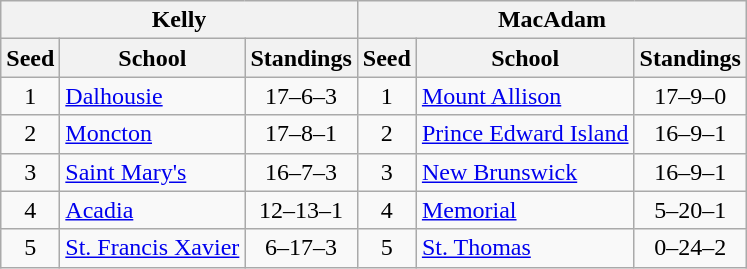<table class="wikitable">
<tr>
<th colspan=3>Kelly</th>
<th colspan=3>MacAdam</th>
</tr>
<tr>
<th>Seed</th>
<th>School</th>
<th>Standings</th>
<th>Seed</th>
<th>School</th>
<th>Standings</th>
</tr>
<tr>
<td align=center>1</td>
<td><a href='#'>Dalhousie</a></td>
<td align=center>17–6–3</td>
<td align=center>1</td>
<td><a href='#'>Mount Allison</a></td>
<td align=center>17–9–0</td>
</tr>
<tr>
<td align=center>2</td>
<td><a href='#'>Moncton</a></td>
<td align=center>17–8–1</td>
<td align=center>2</td>
<td><a href='#'>Prince Edward Island</a></td>
<td align=center>16–9–1</td>
</tr>
<tr>
<td align=center>3</td>
<td><a href='#'>Saint Mary's</a></td>
<td align=center>16–7–3</td>
<td align=center>3</td>
<td><a href='#'>New Brunswick</a></td>
<td align=center>16–9–1</td>
</tr>
<tr>
<td align=center>4</td>
<td><a href='#'>Acadia</a></td>
<td align=center>12–13–1</td>
<td align=center>4</td>
<td><a href='#'>Memorial</a></td>
<td align=center>5–20–1</td>
</tr>
<tr>
<td align=center>5</td>
<td><a href='#'>St. Francis Xavier</a></td>
<td align=center>6–17–3</td>
<td align=center>5</td>
<td><a href='#'>St. Thomas</a></td>
<td align=center>0–24–2</td>
</tr>
</table>
